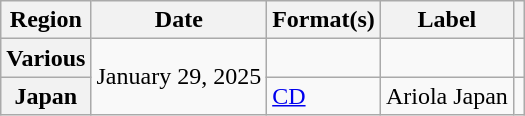<table class="wikitable plainrowheaders">
<tr>
<th scope="col">Region</th>
<th scope="col">Date</th>
<th scope="col">Format(s)</th>
<th scope="col">Label</th>
<th scope="col"></th>
</tr>
<tr>
<th scope="row">Various</th>
<td rowspan="2">January 29, 2025</td>
<td></td>
<td></td>
<td style="text-align:center"></td>
</tr>
<tr>
<th scope="row">Japan</th>
<td><a href='#'>CD</a></td>
<td>Ariola Japan</td>
<td style="text-align:center"></td>
</tr>
</table>
